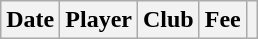<table class="wikitable" style=text-align: left>
<tr>
<th>Date</th>
<th>Player</th>
<th>Club </th>
<th>Fee</th>
<th></th>
</tr>
</table>
